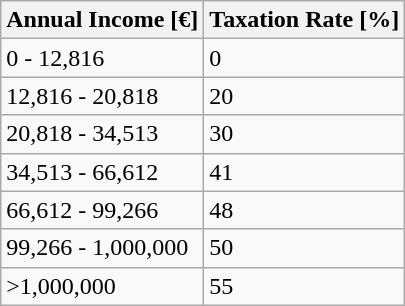<table class="wikitable">
<tr>
<th>Annual Income [€]</th>
<th>Taxation Rate [%]</th>
</tr>
<tr>
<td>0 - 12,816</td>
<td>0</td>
</tr>
<tr>
<td>12,816 - 20,818</td>
<td>20</td>
</tr>
<tr>
<td>20,818 - 34,513</td>
<td>30</td>
</tr>
<tr>
<td>34,513 - 66,612</td>
<td>41</td>
</tr>
<tr>
<td>66,612 - 99,266</td>
<td>48</td>
</tr>
<tr>
<td>99,266 - 1,000,000</td>
<td>50</td>
</tr>
<tr>
<td>>1,000,000</td>
<td>55</td>
</tr>
</table>
